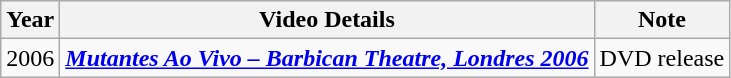<table class="wikitable" style="text-align: center">
<tr>
<th>Year</th>
<th>Video Details</th>
<th>Note</th>
</tr>
<tr>
<td>2006</td>
<td align="left"><strong><em><a href='#'>Mutantes Ao Vivo – Barbican Theatre, Londres 2006</a></em></strong></td>
<td align="left">DVD release</td>
</tr>
</table>
